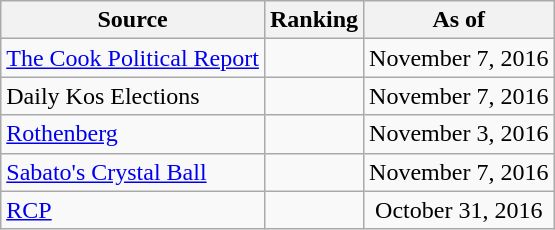<table class="wikitable" style="text-align:center">
<tr>
<th>Source</th>
<th>Ranking</th>
<th>As of</th>
</tr>
<tr>
<td align=left><a href='#'>The Cook Political Report</a></td>
<td></td>
<td>November 7, 2016</td>
</tr>
<tr>
<td align=left>Daily Kos Elections</td>
<td></td>
<td>November 7, 2016</td>
</tr>
<tr>
<td align=left><a href='#'>Rothenberg</a></td>
<td></td>
<td>November 3, 2016</td>
</tr>
<tr>
<td align=left><a href='#'>Sabato's Crystal Ball</a></td>
<td></td>
<td>November 7, 2016</td>
</tr>
<tr>
<td align="left"><a href='#'>RCP</a></td>
<td></td>
<td>October 31, 2016</td>
</tr>
</table>
